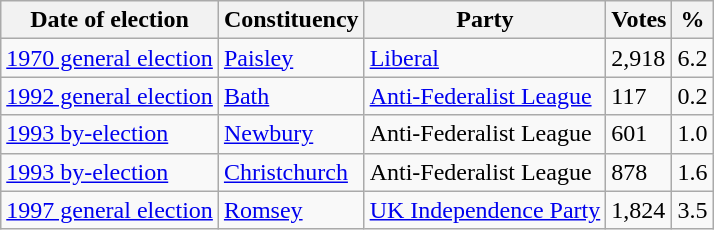<table class="wikitable">
<tr>
<th>Date of election</th>
<th>Constituency</th>
<th>Party</th>
<th>Votes</th>
<th>%</th>
</tr>
<tr>
<td><a href='#'>1970 general election</a></td>
<td><a href='#'>Paisley</a></td>
<td><a href='#'>Liberal</a></td>
<td>2,918</td>
<td>6.2</td>
</tr>
<tr>
<td><a href='#'>1992 general election</a></td>
<td><a href='#'>Bath</a></td>
<td><a href='#'>Anti-Federalist League</a></td>
<td>117</td>
<td>0.2</td>
</tr>
<tr>
<td><a href='#'>1993 by-election</a></td>
<td><a href='#'>Newbury</a></td>
<td>Anti-Federalist League</td>
<td>601</td>
<td>1.0</td>
</tr>
<tr>
<td><a href='#'>1993 by-election</a></td>
<td><a href='#'>Christchurch</a></td>
<td>Anti-Federalist League</td>
<td>878</td>
<td>1.6</td>
</tr>
<tr>
<td><a href='#'>1997 general election</a></td>
<td><a href='#'>Romsey</a></td>
<td><a href='#'>UK Independence Party</a></td>
<td>1,824</td>
<td>3.5</td>
</tr>
</table>
